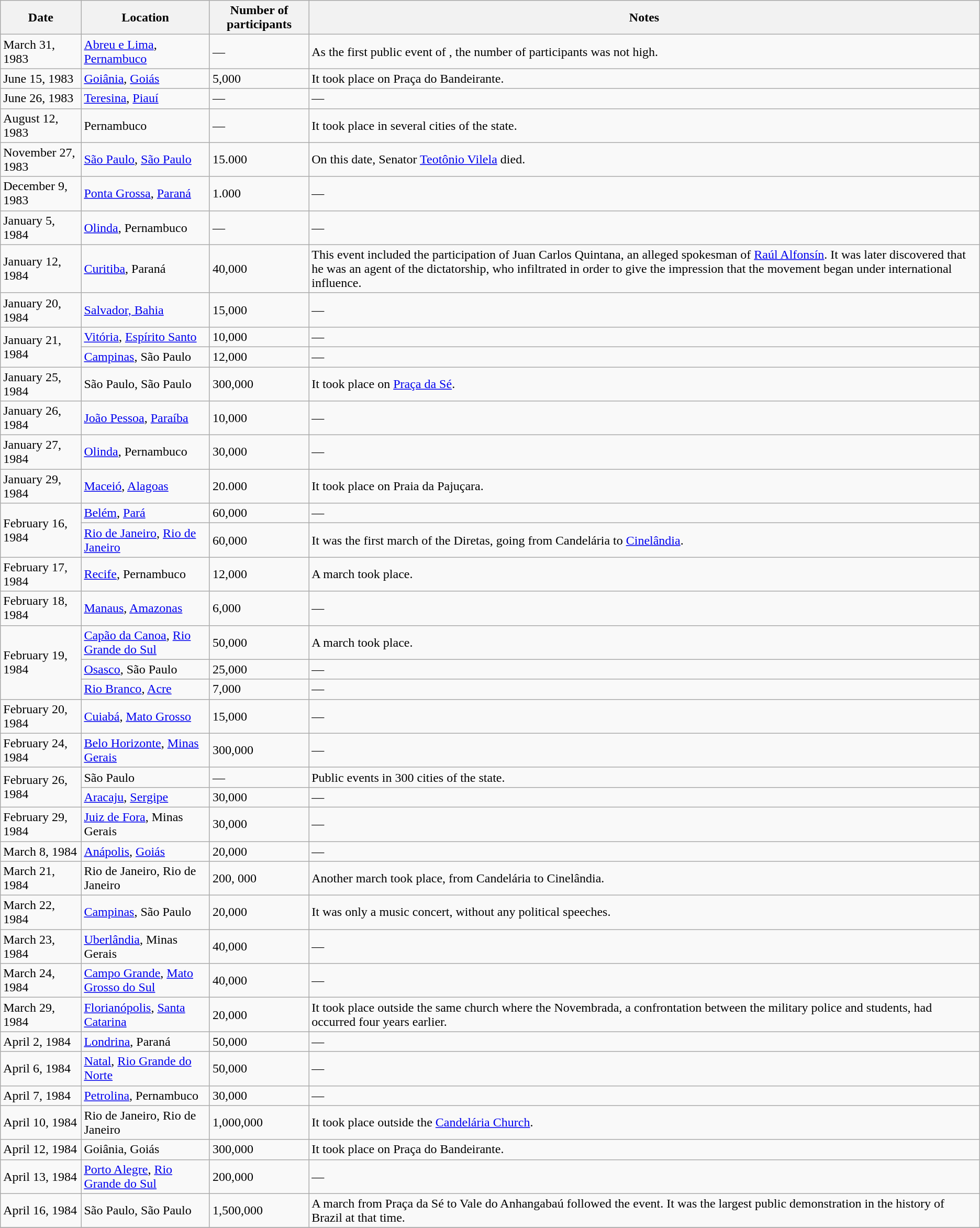<table class="wikitable" border="1">
<tr>
<th align="center">Date</th>
<th align="center">Location</th>
<th align="center">Number of participants</th>
<th align="center">Notes</th>
</tr>
<tr>
<td>March 31, 1983</td>
<td><a href='#'>Abreu e Lima</a>, <a href='#'>Pernambuco</a></td>
<td>—</td>
<td>As the first public event of , the number of participants was not high.</td>
</tr>
<tr>
<td>June 15, 1983</td>
<td><a href='#'>Goiânia</a>, <a href='#'>Goiás</a></td>
<td>5,000</td>
<td>It took place on Praça do Bandeirante.</td>
</tr>
<tr>
<td>June 26, 1983</td>
<td><a href='#'>Teresina</a>, <a href='#'>Piauí</a></td>
<td>—</td>
<td>—</td>
</tr>
<tr>
<td>August 12, 1983</td>
<td>Pernambuco</td>
<td>—</td>
<td>It took place in several cities of the state.</td>
</tr>
<tr>
<td>November 27, 1983</td>
<td><a href='#'>São Paulo</a>, <a href='#'>São Paulo</a></td>
<td>15.000</td>
<td>On this date, Senator <a href='#'>Teotônio Vilela</a> died.</td>
</tr>
<tr>
<td>December 9, 1983</td>
<td><a href='#'>Ponta Grossa</a>, <a href='#'>Paraná</a></td>
<td>1.000</td>
<td>—</td>
</tr>
<tr>
<td>January 5, 1984</td>
<td><a href='#'>Olinda</a>, Pernambuco</td>
<td>—</td>
<td>—</td>
</tr>
<tr>
<td>January 12, 1984</td>
<td><a href='#'>Curitiba</a>, Paraná</td>
<td>40,000</td>
<td>This event included the participation of Juan Carlos Quintana, an alleged spokesman of <a href='#'>Raúl Alfonsín</a>. It was later discovered that he was an agent of the dictatorship, who infiltrated in order to give the impression that the movement began under international influence.</td>
</tr>
<tr>
<td>January 20, 1984</td>
<td><a href='#'>Salvador, Bahia</a></td>
<td>15,000</td>
<td>—</td>
</tr>
<tr>
<td rowspan="2">January 21, 1984</td>
<td><a href='#'>Vitória</a>, <a href='#'>Espírito Santo</a></td>
<td>10,000</td>
<td>—</td>
</tr>
<tr>
<td><a href='#'>Campinas</a>, São Paulo</td>
<td>12,000</td>
<td>—</td>
</tr>
<tr>
<td>January 25, 1984</td>
<td>São Paulo, São Paulo</td>
<td>300,000</td>
<td>It took place on <a href='#'>Praça da Sé</a>.</td>
</tr>
<tr>
<td>January 26, 1984</td>
<td><a href='#'>João Pessoa</a>, <a href='#'>Paraíba</a></td>
<td>10,000</td>
<td>—</td>
</tr>
<tr>
<td>January 27, 1984</td>
<td><a href='#'>Olinda</a>, Pernambuco</td>
<td>30,000</td>
<td>—</td>
</tr>
<tr>
<td>January 29, 1984</td>
<td><a href='#'>Maceió</a>, <a href='#'>Alagoas</a></td>
<td>20.000</td>
<td>It took place on Praia da Pajuçara.</td>
</tr>
<tr>
<td rowspan="2">February 16, 1984</td>
<td><a href='#'>Belém</a>, <a href='#'>Pará</a></td>
<td>60,000</td>
<td>—</td>
</tr>
<tr>
<td><a href='#'>Rio de Janeiro</a>, <a href='#'>Rio de Janeiro</a></td>
<td>60,000</td>
<td>It was the first march of the Diretas, going from Candelária to <a href='#'>Cinelândia</a>.</td>
</tr>
<tr>
<td>February 17, 1984</td>
<td><a href='#'>Recife</a>, Pernambuco</td>
<td>12,000</td>
<td>A march took place.</td>
</tr>
<tr>
<td>February 18, 1984</td>
<td><a href='#'>Manaus</a>, <a href='#'>Amazonas</a></td>
<td>6,000</td>
<td>—</td>
</tr>
<tr>
<td rowspan="3">February 19, 1984</td>
<td><a href='#'>Capão da Canoa</a>, <a href='#'>Rio Grande do Sul</a></td>
<td>50,000</td>
<td>A march took place.</td>
</tr>
<tr>
<td><a href='#'>Osasco</a>, São Paulo</td>
<td>25,000</td>
<td>—</td>
</tr>
<tr>
<td><a href='#'>Rio Branco</a>, <a href='#'>Acre</a></td>
<td>7,000</td>
<td>—</td>
</tr>
<tr>
<td>February 20, 1984</td>
<td><a href='#'>Cuiabá</a>, <a href='#'>Mato Grosso</a></td>
<td>15,000</td>
<td>—</td>
</tr>
<tr>
<td>February 24, 1984</td>
<td><a href='#'>Belo Horizonte</a>, <a href='#'>Minas Gerais</a></td>
<td>300,000</td>
<td>—</td>
</tr>
<tr>
<td rowspan="2">February 26, 1984</td>
<td>São Paulo</td>
<td>—</td>
<td>Public events in 300 cities of the state.</td>
</tr>
<tr>
<td><a href='#'>Aracaju</a>, <a href='#'>Sergipe</a></td>
<td>30,000</td>
<td>—</td>
</tr>
<tr>
<td>February 29, 1984</td>
<td><a href='#'>Juiz de Fora</a>, Minas Gerais</td>
<td>30,000</td>
<td>—</td>
</tr>
<tr>
<td>March 8, 1984</td>
<td><a href='#'>Anápolis</a>, <a href='#'>Goiás</a></td>
<td>20,000</td>
<td>—</td>
</tr>
<tr>
<td>March 21, 1984</td>
<td>Rio de Janeiro, Rio de Janeiro</td>
<td>200, 000</td>
<td>Another march took place, from Candelária to Cinelândia.</td>
</tr>
<tr>
<td>March 22, 1984</td>
<td><a href='#'>Campinas</a>, São Paulo</td>
<td>20,000</td>
<td>It was only a music concert, without any political speeches.</td>
</tr>
<tr>
<td>March 23, 1984</td>
<td><a href='#'>Uberlândia</a>, Minas Gerais</td>
<td>40,000</td>
<td>—</td>
</tr>
<tr>
<td>March 24, 1984</td>
<td><a href='#'>Campo Grande</a>, <a href='#'>Mato Grosso do Sul</a></td>
<td>40,000</td>
<td>—</td>
</tr>
<tr>
<td>March 29, 1984</td>
<td><a href='#'>Florianópolis</a>, <a href='#'>Santa Catarina</a></td>
<td>20,000</td>
<td>It took place outside the same church where the Novembrada, a confrontation between the military police and students, had occurred four years earlier.</td>
</tr>
<tr>
<td>April 2, 1984</td>
<td><a href='#'>Londrina</a>, Paraná</td>
<td>50,000</td>
<td>—</td>
</tr>
<tr>
<td>April 6, 1984</td>
<td><a href='#'>Natal</a>, <a href='#'>Rio Grande do Norte</a></td>
<td>50,000</td>
<td>—</td>
</tr>
<tr>
<td>April 7, 1984</td>
<td><a href='#'>Petrolina</a>, Pernambuco</td>
<td>30,000</td>
<td>—</td>
</tr>
<tr>
<td>April 10, 1984</td>
<td>Rio de Janeiro, Rio de Janeiro</td>
<td>1,000,000</td>
<td>It took place outside the <a href='#'>Candelária Church</a>.</td>
</tr>
<tr>
<td>April 12, 1984</td>
<td>Goiânia, Goiás</td>
<td>300,000</td>
<td>It took place on Praça do Bandeirante.</td>
</tr>
<tr>
<td>April 13, 1984</td>
<td><a href='#'>Porto Alegre</a>, <a href='#'>Rio Grande do Sul</a></td>
<td>200,000</td>
<td>—</td>
</tr>
<tr>
<td>April 16, 1984</td>
<td>São Paulo, São Paulo</td>
<td>1,500,000</td>
<td>A march from Praça da Sé to Vale do Anhangabaú followed the event. It was the largest public demonstration in the history of Brazil at that time.</td>
</tr>
<tr>
</tr>
</table>
